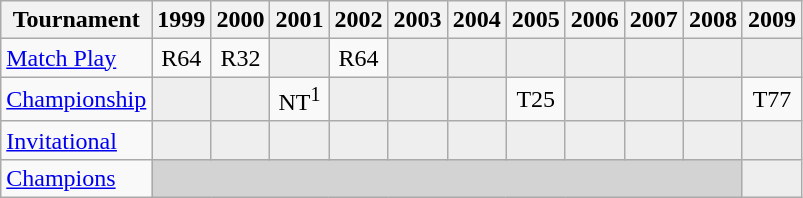<table class="wikitable" style="text-align:center;">
<tr>
<th>Tournament</th>
<th>1999</th>
<th>2000</th>
<th>2001</th>
<th>2002</th>
<th>2003</th>
<th>2004</th>
<th>2005</th>
<th>2006</th>
<th>2007</th>
<th>2008</th>
<th>2009</th>
</tr>
<tr>
<td align="left"><a href='#'>Match Play</a></td>
<td>R64</td>
<td>R32</td>
<td style="background:#eeeeee;"></td>
<td>R64</td>
<td style="background:#eeeeee;"></td>
<td style="background:#eeeeee;"></td>
<td style="background:#eeeeee;"></td>
<td style="background:#eeeeee;"></td>
<td style="background:#eeeeee;"></td>
<td style="background:#eeeeee;"></td>
<td style="background:#eeeeee;"></td>
</tr>
<tr>
<td align="left"><a href='#'>Championship</a></td>
<td style="background:#eeeeee;"></td>
<td style="background:#eeeeee;"></td>
<td>NT<sup>1</sup></td>
<td style="background:#eeeeee;"></td>
<td style="background:#eeeeee;"></td>
<td style="background:#eeeeee;"></td>
<td>T25</td>
<td style="background:#eeeeee;"></td>
<td style="background:#eeeeee;"></td>
<td style="background:#eeeeee;"></td>
<td>T77</td>
</tr>
<tr>
<td align="left"><a href='#'>Invitational</a></td>
<td style="background:#eeeeee;"></td>
<td style="background:#eeeeee;"></td>
<td style="background:#eeeeee;"></td>
<td style="background:#eeeeee;"></td>
<td style="background:#eeeeee;"></td>
<td style="background:#eeeeee;"></td>
<td style="background:#eeeeee;"></td>
<td style="background:#eeeeee;"></td>
<td style="background:#eeeeee;"></td>
<td style="background:#eeeeee;"></td>
<td style="background:#eeeeee;"></td>
</tr>
<tr>
<td align="left"><a href='#'>Champions</a></td>
<td colspan=10 style="background:#D3D3D3;"></td>
<td style="background:#eeeeee;"></td>
</tr>
</table>
